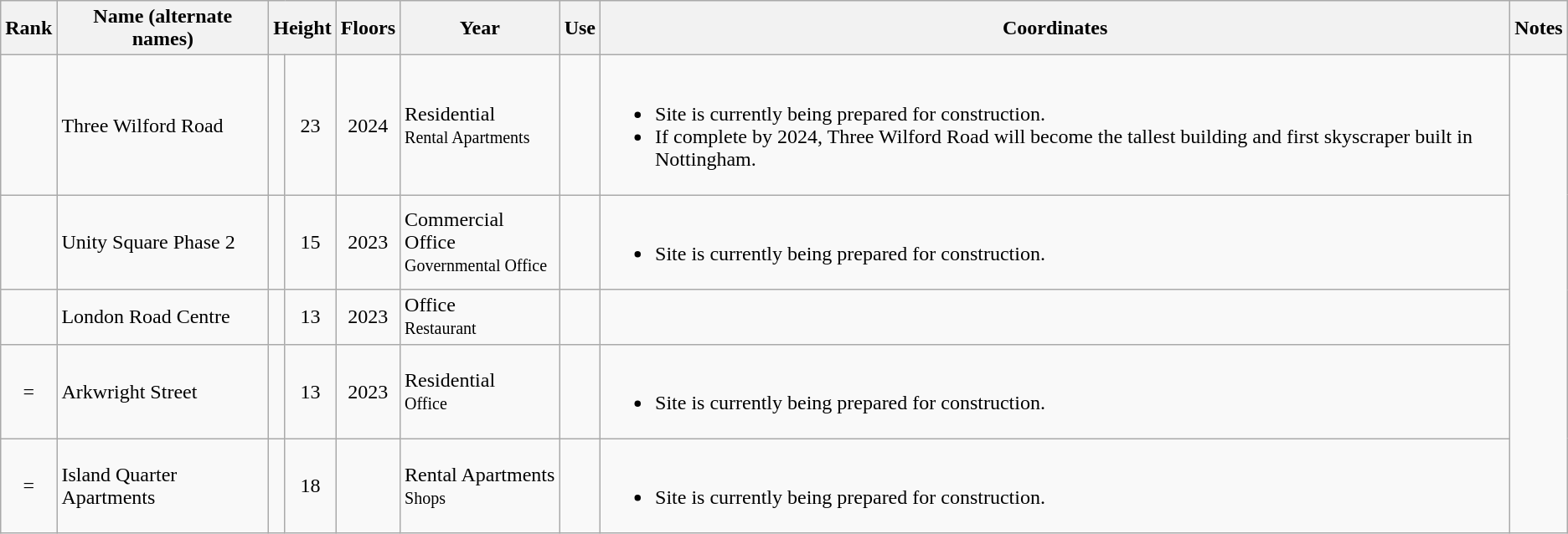<table class="wikitable sortable">
<tr>
<th>Rank</th>
<th>Name (alternate names)</th>
<th colspan="2" class="unsortable">Height</th>
<th>Floors</th>
<th>Year</th>
<th>Use</th>
<th>Coordinates</th>
<th>Notes</th>
</tr>
<tr>
<td align=center></td>
<td>Three Wilford Road</td>
<td></td>
<td align=center>23</td>
<td align=center>2024</td>
<td align=centre>Residential<br><small>Rental Apartments</small></td>
<td style="text-align:center;"></td>
<td><br><ul><li>Site is currently being prepared for construction.</li><li>If complete by 2024, Three Wilford Road will become the tallest building and first skyscraper built in Nottingham.</li></ul></td>
</tr>
<tr>
<td align=center></td>
<td>Unity Square Phase 2</td>
<td></td>
<td align=center>15</td>
<td align=center>2023</td>
<td align=centre>Commercial Office<br><small>Governmental Office</small></td>
<td style="text-align:center;"></td>
<td><br><ul><li>Site is currently being prepared for construction.</li></ul></td>
</tr>
<tr>
<td align=center></td>
<td>London Road Centre</td>
<td></td>
<td align=center>13</td>
<td align=center>2023</td>
<td align=centre>Office<br><small>Restaurant</small></td>
<td style="text-align:center;"></td>
<td></td>
</tr>
<tr>
<td align=center>=</td>
<td>Arkwright Street</td>
<td></td>
<td align=center>13</td>
<td align=center>2023</td>
<td align=centre>Residential<br><small>Office</small></td>
<td style="text-align:center;"></td>
<td><br><ul><li>Site is currently being prepared for construction.</li></ul></td>
</tr>
<tr>
<td align=center>=</td>
<td>Island Quarter Apartments</td>
<td></td>
<td align=center>18</td>
<td align=center></td>
<td align=centre>Rental Apartments<br><small>Shops</small></td>
<td style="text-align:center;"></td>
<td><br><ul><li>Site is currently being prepared for construction.</li></ul></td>
</tr>
</table>
